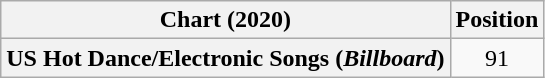<table class="wikitable plainrowheaders" style="text-align:center;">
<tr>
<th>Chart (2020)</th>
<th>Position</th>
</tr>
<tr>
<th scope="row">US Hot Dance/Electronic Songs (<em>Billboard</em>)</th>
<td>91</td>
</tr>
</table>
